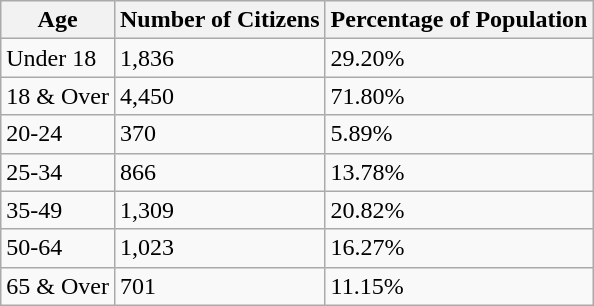<table class="wikitable sortable">
<tr>
<th>Age</th>
<th>Number of Citizens</th>
<th>Percentage of Population</th>
</tr>
<tr>
<td>Under 18</td>
<td>1,836</td>
<td>29.20%</td>
</tr>
<tr>
<td>18 & Over</td>
<td>4,450</td>
<td>71.80%</td>
</tr>
<tr>
<td>20-24</td>
<td>370</td>
<td>5.89%</td>
</tr>
<tr>
<td>25-34</td>
<td>866</td>
<td>13.78%</td>
</tr>
<tr>
<td>35-49</td>
<td>1,309</td>
<td>20.82%</td>
</tr>
<tr>
<td>50-64</td>
<td>1,023</td>
<td>16.27%</td>
</tr>
<tr>
<td>65 & Over</td>
<td>701</td>
<td>11.15%</td>
</tr>
</table>
